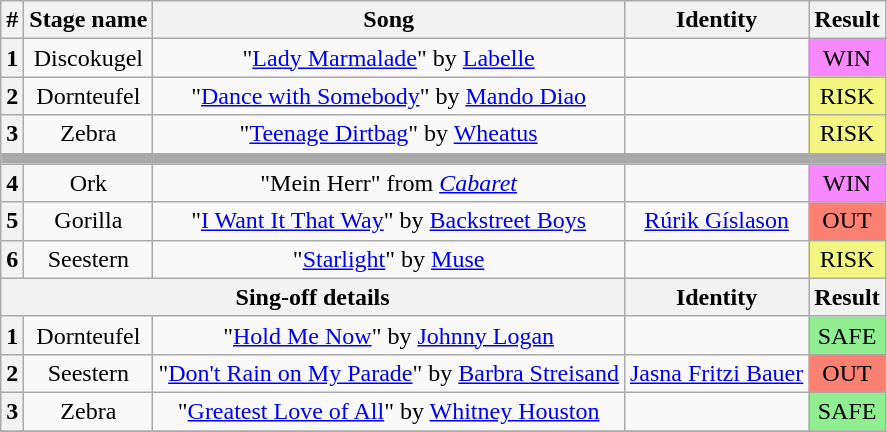<table class="wikitable plainrowheaders" style="text-align: center;">
<tr>
<th>#</th>
<th>Stage name</th>
<th>Song</th>
<th>Identity</th>
<th>Result</th>
</tr>
<tr>
<th>1</th>
<td>Discokugel</td>
<td>"<a href='#'>Lady Marmalade</a>" by <a href='#'>Labelle</a></td>
<td></td>
<td bgcolor="F888FD">WIN</td>
</tr>
<tr>
<th>2</th>
<td>Dornteufel</td>
<td>"<a href='#'>Dance with Somebody</a>" by <a href='#'>Mando Diao</a></td>
<td></td>
<td bgcolor="#F3F781">RISK</td>
</tr>
<tr>
<th>3</th>
<td>Zebra</td>
<td>"<a href='#'>Teenage Dirtbag</a>" by <a href='#'>Wheatus</a></td>
<td></td>
<td bgcolor="#F3F781">RISK</td>
</tr>
<tr>
<td colspan="5" style="background:darkgray"></td>
</tr>
<tr>
<th>4</th>
<td>Ork</td>
<td>"Mein Herr" from <em><a href='#'>Cabaret</a></em></td>
<td></td>
<td bgcolor="F888FD">WIN</td>
</tr>
<tr>
<th>5</th>
<td>Gorilla</td>
<td>"<a href='#'>I Want It That Way</a>" by <a href='#'>Backstreet Boys</a></td>
<td><a href='#'>Rúrik Gíslason</a></td>
<td bgcolor=salmon>OUT</td>
</tr>
<tr>
<th>6</th>
<td>Seestern</td>
<td>"<a href='#'>Starlight</a>" by <a href='#'>Muse</a></td>
<td></td>
<td bgcolor="#F3F781">RISK</td>
</tr>
<tr>
<th colspan="3">Sing-off details</th>
<th>Identity</th>
<th>Result</th>
</tr>
<tr>
<th>1</th>
<td>Dornteufel</td>
<td>"<a href='#'>Hold Me Now</a>" by <a href='#'>Johnny Logan</a></td>
<td></td>
<td bgcolor=lightgreen>SAFE</td>
</tr>
<tr>
<th>2</th>
<td>Seestern</td>
<td>"<a href='#'>Don't Rain on My Parade</a>" by <a href='#'>Barbra Streisand</a></td>
<td><a href='#'>Jasna Fritzi Bauer</a></td>
<td bgcolor=salmon>OUT</td>
</tr>
<tr>
<th>3</th>
<td>Zebra</td>
<td>"<a href='#'>Greatest Love of All</a>" by <a href='#'>Whitney Houston</a></td>
<td></td>
<td bgcolor=lightgreen>SAFE</td>
</tr>
<tr>
</tr>
</table>
